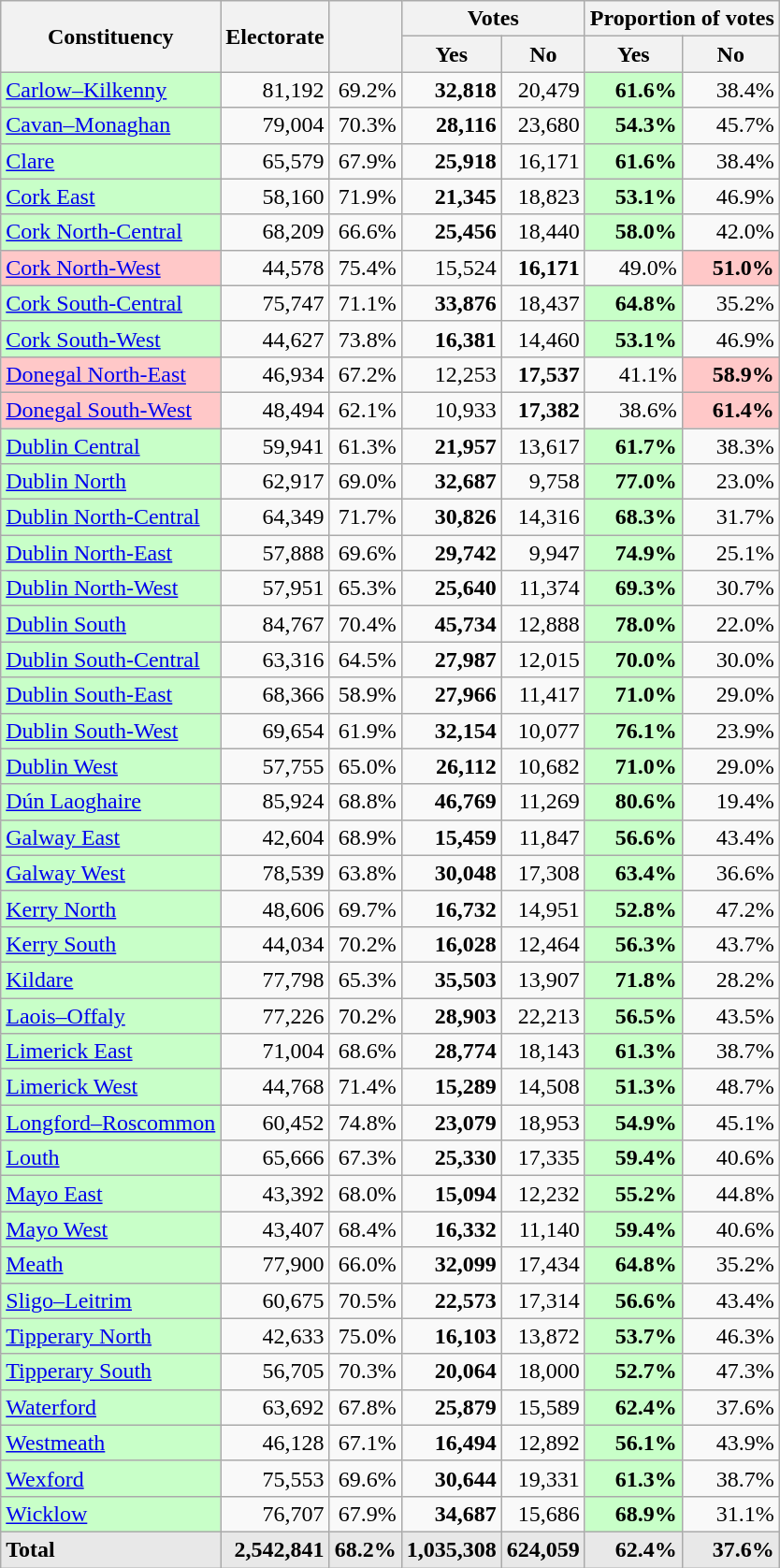<table class="wikitable sortable">
<tr>
<th rowspan=2>Constituency</th>
<th rowspan=2>Electorate</th>
<th rowspan=2></th>
<th colspan=2>Votes</th>
<th colspan=2>Proportion of votes</th>
</tr>
<tr>
<th>Yes</th>
<th>No</th>
<th>Yes</th>
<th>No</th>
</tr>
<tr>
<td style="background:#c8ffc8;"><a href='#'>Carlow–Kilkenny</a></td>
<td style="text-align: right;">81,192</td>
<td style="text-align: right;">69.2%</td>
<td style="text-align: right;"><strong>32,818</strong></td>
<td style="text-align: right;">20,479</td>
<td style="text-align: right; background:#c8ffc8;"><strong>61.6%</strong></td>
<td style="text-align: right;">38.4%</td>
</tr>
<tr>
<td style="background:#c8ffc8;"><a href='#'>Cavan–Monaghan</a></td>
<td style="text-align: right;">79,004</td>
<td style="text-align: right;">70.3%</td>
<td style="text-align: right;"><strong>28,116</strong></td>
<td style="text-align: right;">23,680</td>
<td style="text-align: right; background:#c8ffc8;"><strong>54.3%</strong></td>
<td style="text-align: right;">45.7%</td>
</tr>
<tr>
<td style="background:#c8ffc8;"><a href='#'>Clare</a></td>
<td style="text-align: right;">65,579</td>
<td style="text-align: right;">67.9%</td>
<td style="text-align: right;"><strong>25,918</strong></td>
<td style="text-align: right;">16,171</td>
<td style="text-align: right; background:#c8ffc8;"><strong>61.6%</strong></td>
<td style="text-align: right;">38.4%</td>
</tr>
<tr>
<td style="background:#c8ffc8;"><a href='#'>Cork East</a></td>
<td style="text-align: right;">58,160</td>
<td style="text-align: right;">71.9%</td>
<td style="text-align: right;"><strong>21,345</strong></td>
<td style="text-align: right;">18,823</td>
<td style="text-align: right; background:#c8ffc8;"><strong>53.1%</strong></td>
<td style="text-align: right;">46.9%</td>
</tr>
<tr>
<td style="background:#c8ffc8;"><a href='#'>Cork North-Central</a></td>
<td style="text-align: right;">68,209</td>
<td style="text-align: right;">66.6%</td>
<td style="text-align: right;"><strong>25,456</strong></td>
<td style="text-align: right;">18,440</td>
<td style="text-align: right; background:#c8ffc8;"><strong>58.0%</strong></td>
<td style="text-align: right;">42.0%</td>
</tr>
<tr>
<td style="background:#ffc8c8;"><a href='#'>Cork North-West</a></td>
<td style="text-align: right;">44,578</td>
<td style="text-align: right;">75.4%</td>
<td style="text-align: right;">15,524</td>
<td style="text-align: right;"><strong>16,171</strong></td>
<td style="text-align: right;">49.0%</td>
<td style="text-align: right; background:#ffc8c8;"><strong>51.0%</strong></td>
</tr>
<tr>
<td style="background:#c8ffc8;"><a href='#'>Cork South-Central</a></td>
<td style="text-align: right;">75,747</td>
<td style="text-align: right;">71.1%</td>
<td style="text-align: right;"><strong>33,876</strong></td>
<td style="text-align: right;">18,437</td>
<td style="text-align: right; background:#c8ffc8;"><strong>64.8%</strong></td>
<td style="text-align: right;">35.2%</td>
</tr>
<tr>
<td style="background:#c8ffc8;"><a href='#'>Cork South-West</a></td>
<td style="text-align: right;">44,627</td>
<td style="text-align: right;">73.8%</td>
<td style="text-align: right;"><strong>16,381</strong></td>
<td style="text-align: right;">14,460</td>
<td style="text-align: right; background:#c8ffc8;"><strong>53.1%</strong></td>
<td style="text-align: right;">46.9%</td>
</tr>
<tr>
<td style="background:#ffc8c8;"><a href='#'>Donegal North-East</a></td>
<td style="text-align: right;">46,934</td>
<td style="text-align: right;">67.2%</td>
<td style="text-align: right;">12,253</td>
<td style="text-align: right;"><strong>17,537</strong></td>
<td style="text-align: right;">41.1%</td>
<td style="text-align: right; background:#ffc8c8;"><strong>58.9%</strong></td>
</tr>
<tr>
<td style="background:#ffc8c8;"><a href='#'>Donegal South-West</a></td>
<td style="text-align: right;">48,494</td>
<td style="text-align: right;">62.1%</td>
<td style="text-align: right;">10,933</td>
<td style="text-align: right;"><strong>17,382</strong></td>
<td style="text-align: right;">38.6%</td>
<td style="text-align: right; background:#ffc8c8;"><strong>61.4%</strong></td>
</tr>
<tr>
<td style="background:#c8ffc8;"><a href='#'>Dublin Central</a></td>
<td style="text-align: right;">59,941</td>
<td style="text-align: right;">61.3%</td>
<td style="text-align: right;"><strong>21,957</strong></td>
<td style="text-align: right;">13,617</td>
<td style="text-align: right; background:#c8ffc8;"><strong>61.7%</strong></td>
<td style="text-align: right;">38.3%</td>
</tr>
<tr>
<td style="background:#c8ffc8;"><a href='#'>Dublin North</a></td>
<td style="text-align: right;">62,917</td>
<td style="text-align: right;">69.0%</td>
<td style="text-align: right;"><strong>32,687</strong></td>
<td style="text-align: right;">9,758</td>
<td style="text-align: right; background:#c8ffc8;"><strong>77.0%</strong></td>
<td style="text-align: right;">23.0%</td>
</tr>
<tr>
<td style="background:#c8ffc8;"><a href='#'>Dublin North-Central</a></td>
<td style="text-align: right;">64,349</td>
<td style="text-align: right;">71.7%</td>
<td style="text-align: right;"><strong>30,826</strong></td>
<td style="text-align: right;">14,316</td>
<td style="text-align: right; background:#c8ffc8;"><strong>68.3%</strong></td>
<td style="text-align: right;">31.7%</td>
</tr>
<tr>
<td style="background:#c8ffc8;"><a href='#'>Dublin North-East</a></td>
<td style="text-align: right;">57,888</td>
<td style="text-align: right;">69.6%</td>
<td style="text-align: right;"><strong>29,742</strong></td>
<td style="text-align: right;">9,947</td>
<td style="text-align: right; background:#c8ffc8;"><strong>74.9%</strong></td>
<td style="text-align: right;">25.1%</td>
</tr>
<tr>
<td style="background:#c8ffc8;"><a href='#'>Dublin North-West</a></td>
<td style="text-align: right;">57,951</td>
<td style="text-align: right;">65.3%</td>
<td style="text-align: right;"><strong>25,640</strong></td>
<td style="text-align: right;">11,374</td>
<td style="text-align: right; background:#c8ffc8;"><strong>69.3%</strong></td>
<td style="text-align: right;">30.7%</td>
</tr>
<tr>
<td style="background:#c8ffc8;"><a href='#'>Dublin South</a></td>
<td style="text-align: right;">84,767</td>
<td style="text-align: right;">70.4%</td>
<td style="text-align: right;"><strong>45,734</strong></td>
<td style="text-align: right;">12,888</td>
<td style="text-align: right; background:#c8ffc8;"><strong>78.0%</strong></td>
<td style="text-align: right;">22.0%</td>
</tr>
<tr>
<td style="background:#c8ffc8;"><a href='#'>Dublin South-Central</a></td>
<td style="text-align: right;">63,316</td>
<td style="text-align: right;">64.5%</td>
<td style="text-align: right;"><strong>27,987</strong></td>
<td style="text-align: right;">12,015</td>
<td style="text-align: right; background:#c8ffc8;"><strong>70.0%</strong></td>
<td style="text-align: right;">30.0%</td>
</tr>
<tr>
<td style="background:#c8ffc8;"><a href='#'>Dublin South-East</a></td>
<td style="text-align: right;">68,366</td>
<td style="text-align: right;">58.9%</td>
<td style="text-align: right;"><strong>27,966</strong></td>
<td style="text-align: right;">11,417</td>
<td style="text-align: right; background:#c8ffc8;"><strong>71.0%</strong></td>
<td style="text-align: right;">29.0%</td>
</tr>
<tr>
<td style="background:#c8ffc8;"><a href='#'>Dublin South-West</a></td>
<td style="text-align: right;">69,654</td>
<td style="text-align: right;">61.9%</td>
<td style="text-align: right;"><strong>32,154</strong></td>
<td style="text-align: right;">10,077</td>
<td style="text-align: right; background:#c8ffc8;"><strong>76.1%</strong></td>
<td style="text-align: right;">23.9%</td>
</tr>
<tr>
<td style="background:#c8ffc8;"><a href='#'>Dublin West</a></td>
<td style="text-align: right;">57,755</td>
<td style="text-align: right;">65.0%</td>
<td style="text-align: right;"><strong>26,112</strong></td>
<td style="text-align: right;">10,682</td>
<td style="text-align: right; background:#c8ffc8;"><strong>71.0%</strong></td>
<td style="text-align: right;">29.0%</td>
</tr>
<tr>
<td style="background:#c8ffc8;"><a href='#'>Dún Laoghaire</a></td>
<td style="text-align: right;">85,924</td>
<td style="text-align: right;">68.8%</td>
<td style="text-align: right;"><strong>46,769</strong></td>
<td style="text-align: right;">11,269</td>
<td style="text-align: right; background:#c8ffc8;"><strong>80.6%</strong></td>
<td style="text-align: right;">19.4%</td>
</tr>
<tr>
<td style="background:#c8ffc8;"><a href='#'>Galway East</a></td>
<td style="text-align: right;">42,604</td>
<td style="text-align: right;">68.9%</td>
<td style="text-align: right;"><strong>15,459</strong></td>
<td style="text-align: right;">11,847</td>
<td style="text-align: right; background:#c8ffc8;"><strong>56.6%</strong></td>
<td style="text-align: right;">43.4%</td>
</tr>
<tr>
<td style="background:#c8ffc8;"><a href='#'>Galway West</a></td>
<td style="text-align: right;">78,539</td>
<td style="text-align: right;">63.8%</td>
<td style="text-align: right;"><strong>30,048</strong></td>
<td style="text-align: right;">17,308</td>
<td style="text-align: right; background:#c8ffc8;"><strong>63.4%</strong></td>
<td style="text-align: right;">36.6%</td>
</tr>
<tr>
<td style="background:#c8ffc8;"><a href='#'>Kerry North</a></td>
<td style="text-align: right;">48,606</td>
<td style="text-align: right;">69.7%</td>
<td style="text-align: right;"><strong>16,732</strong></td>
<td style="text-align: right;">14,951</td>
<td style="text-align: right; background:#c8ffc8;"><strong>52.8%</strong></td>
<td style="text-align: right;">47.2%</td>
</tr>
<tr>
<td style="background:#c8ffc8;"><a href='#'>Kerry South</a></td>
<td style="text-align: right;">44,034</td>
<td style="text-align: right;">70.2%</td>
<td style="text-align: right;"><strong>16,028</strong></td>
<td style="text-align: right;">12,464</td>
<td style="text-align: right; background:#c8ffc8;"><strong>56.3%</strong></td>
<td style="text-align: right;">43.7%</td>
</tr>
<tr>
<td style="background:#c8ffc8;"><a href='#'>Kildare</a></td>
<td style="text-align: right;">77,798</td>
<td style="text-align: right;">65.3%</td>
<td style="text-align: right;"><strong>35,503</strong></td>
<td style="text-align: right;">13,907</td>
<td style="text-align: right; background:#c8ffc8;"><strong>71.8%</strong></td>
<td style="text-align: right;">28.2%</td>
</tr>
<tr>
<td style="background:#c8ffc8;"><a href='#'>Laois–Offaly</a></td>
<td style="text-align: right;">77,226</td>
<td style="text-align: right;">70.2%</td>
<td style="text-align: right;"><strong>28,903</strong></td>
<td style="text-align: right;">22,213</td>
<td style="text-align: right; background:#c8ffc8;"><strong>56.5%</strong></td>
<td style="text-align: right;">43.5%</td>
</tr>
<tr>
<td style="background:#c8ffc8;"><a href='#'>Limerick East</a></td>
<td style="text-align: right;">71,004</td>
<td style="text-align: right;">68.6%</td>
<td style="text-align: right;"><strong>28,774</strong></td>
<td style="text-align: right;">18,143</td>
<td style="text-align: right; background:#c8ffc8;"><strong>61.3%</strong></td>
<td style="text-align: right;">38.7%</td>
</tr>
<tr>
<td style="background:#c8ffc8;"><a href='#'>Limerick West</a></td>
<td style="text-align: right;">44,768</td>
<td style="text-align: right;">71.4%</td>
<td style="text-align: right;"><strong>15,289</strong></td>
<td style="text-align: right;">14,508</td>
<td style="text-align: right; background:#c8ffc8;"><strong>51.3%</strong></td>
<td style="text-align: right;">48.7%</td>
</tr>
<tr>
<td style="background:#c8ffc8;"><a href='#'>Longford–Roscommon</a></td>
<td style="text-align: right;">60,452</td>
<td style="text-align: right;">74.8%</td>
<td style="text-align: right;"><strong>23,079</strong></td>
<td style="text-align: right;">18,953</td>
<td style="text-align: right; background:#c8ffc8;"><strong>54.9%</strong></td>
<td style="text-align: right;">45.1%</td>
</tr>
<tr>
<td style="background:#c8ffc8;"><a href='#'>Louth</a></td>
<td style="text-align: right;">65,666</td>
<td style="text-align: right;">67.3%</td>
<td style="text-align: right;"><strong>25,330</strong></td>
<td style="text-align: right;">17,335</td>
<td style="text-align: right; background:#c8ffc8;"><strong>59.4%</strong></td>
<td style="text-align: right;">40.6%</td>
</tr>
<tr>
<td style="background:#c8ffc8;"><a href='#'>Mayo East</a></td>
<td style="text-align: right;">43,392</td>
<td style="text-align: right;">68.0%</td>
<td style="text-align: right;"><strong>15,094</strong></td>
<td style="text-align: right;">12,232</td>
<td style="text-align: right; background:#c8ffc8;"><strong>55.2%</strong></td>
<td style="text-align: right;">44.8%</td>
</tr>
<tr>
<td style="background:#c8ffc8;"><a href='#'>Mayo West</a></td>
<td style="text-align: right;">43,407</td>
<td style="text-align: right;">68.4%</td>
<td style="text-align: right;"><strong>16,332</strong></td>
<td style="text-align: right;">11,140</td>
<td style="text-align: right; background:#c8ffc8;"><strong>59.4%</strong></td>
<td style="text-align: right;">40.6%</td>
</tr>
<tr>
<td style="background:#c8ffc8;"><a href='#'>Meath</a></td>
<td style="text-align: right;">77,900</td>
<td style="text-align: right;">66.0%</td>
<td style="text-align: right;"><strong>32,099</strong></td>
<td style="text-align: right;">17,434</td>
<td style="text-align: right; background:#c8ffc8;"><strong>64.8%</strong></td>
<td style="text-align: right;">35.2%</td>
</tr>
<tr>
<td style="background:#c8ffc8;"><a href='#'>Sligo–Leitrim</a></td>
<td style="text-align: right;">60,675</td>
<td style="text-align: right;">70.5%</td>
<td style="text-align: right;"><strong>22,573</strong></td>
<td style="text-align: right;">17,314</td>
<td style="text-align: right; background:#c8ffc8;"><strong>56.6%</strong></td>
<td style="text-align: right;">43.4%</td>
</tr>
<tr>
<td style="background:#c8ffc8;"><a href='#'>Tipperary North</a></td>
<td style="text-align: right;">42,633</td>
<td style="text-align: right;">75.0%</td>
<td style="text-align: right;"><strong>16,103</strong></td>
<td style="text-align: right;">13,872</td>
<td style="text-align: right; background:#c8ffc8;"><strong>53.7%</strong></td>
<td style="text-align: right;">46.3%</td>
</tr>
<tr>
<td style="background:#c8ffc8;"><a href='#'>Tipperary South</a></td>
<td style="text-align: right;">56,705</td>
<td style="text-align: right;">70.3%</td>
<td style="text-align: right;"><strong>20,064</strong></td>
<td style="text-align: right;">18,000</td>
<td style="text-align: right; background:#c8ffc8;"><strong>52.7%</strong></td>
<td style="text-align: right;">47.3%</td>
</tr>
<tr>
<td style="background:#c8ffc8;"><a href='#'>Waterford</a></td>
<td style="text-align: right;">63,692</td>
<td style="text-align: right;">67.8%</td>
<td style="text-align: right;"><strong>25,879</strong></td>
<td style="text-align: right;">15,589</td>
<td style="text-align: right; background:#c8ffc8;"><strong>62.4%</strong></td>
<td style="text-align: right;">37.6%</td>
</tr>
<tr>
<td style="background:#c8ffc8;"><a href='#'>Westmeath</a></td>
<td style="text-align: right;">46,128</td>
<td style="text-align: right;">67.1%</td>
<td style="text-align: right;"><strong>16,494</strong></td>
<td style="text-align: right;">12,892</td>
<td style="text-align: right; background:#c8ffc8;"><strong>56.1%</strong></td>
<td style="text-align: right;">43.9%</td>
</tr>
<tr>
<td style="background:#c8ffc8;"><a href='#'>Wexford</a></td>
<td style="text-align: right;">75,553</td>
<td style="text-align: right;">69.6%</td>
<td style="text-align: right;"><strong>30,644</strong></td>
<td style="text-align: right;">19,331</td>
<td style="text-align: right; background:#c8ffc8;"><strong>61.3%</strong></td>
<td style="text-align: right;">38.7%</td>
</tr>
<tr>
<td style="background:#c8ffc8;"><a href='#'>Wicklow</a></td>
<td style="text-align: right;">76,707</td>
<td style="text-align: right;">67.9%</td>
<td style="text-align: right;"><strong>34,687</strong></td>
<td style="text-align: right;">15,686</td>
<td style="text-align: right; background:#c8ffc8;"><strong>68.9%</strong></td>
<td style="text-align: right;">31.1%</td>
</tr>
<tr class="sortbottom" style="font-weight:bold; background:rgb(232,232,232);">
<td>Total</td>
<td style="text-align: right;">2,542,841</td>
<td style="text-align: right;">68.2%</td>
<td style="text-align: right;">1,035,308</td>
<td style="text-align: right;">624,059</td>
<td style="text-align: right;">62.4%</td>
<td style="text-align: right;">37.6%</td>
</tr>
</table>
